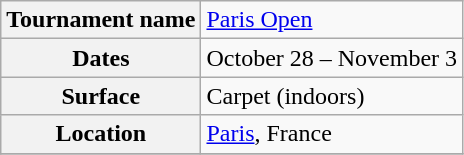<table class="wikitable">
<tr>
<th>Tournament name</th>
<td><a href='#'>Paris Open</a></td>
</tr>
<tr>
<th>Dates</th>
<td>October 28 – November 3</td>
</tr>
<tr>
<th>Surface</th>
<td>Carpet (indoors)</td>
</tr>
<tr>
<th>Location</th>
<td><a href='#'>Paris</a>, France</td>
</tr>
<tr>
</tr>
</table>
